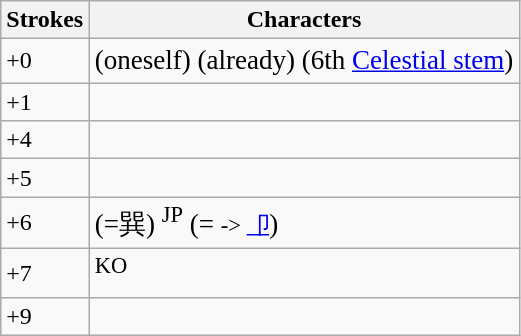<table class="wikitable">
<tr>
<th>Strokes</th>
<th>Characters</th>
</tr>
<tr --->
<td>+0</td>
<td style="font-size: large;"> (oneself)  (already)  (6th <a href='#'>Celestial stem</a>)</td>
</tr>
<tr --->
<td>+1</td>
<td style="font-size: large;"></td>
</tr>
<tr --->
<td>+4</td>
<td style="font-size: large;"></td>
</tr>
<tr --->
<td>+5</td>
<td style="font-size: large;"></td>
</tr>
<tr --->
<td>+6</td>
<td style="font-size: large;">    (=巽) <sup>JP</sup> (= <small>-> <a href='#'>卩</a></small>)</td>
</tr>
<tr --->
<td>+7</td>
<td style="font-size: large;"><sup>KO</sup></td>
</tr>
<tr --->
<td>+9</td>
<td style="font-size: large;"></td>
</tr>
</table>
